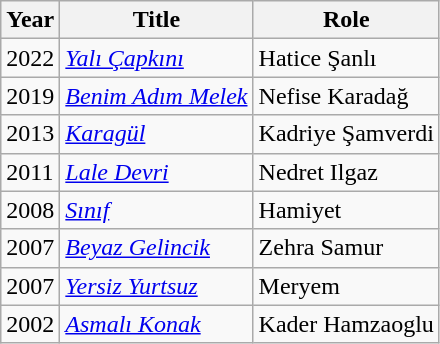<table class="wikitable" border="1">
<tr>
<th>Year</th>
<th>Title</th>
<th>Role</th>
</tr>
<tr>
<td>2022</td>
<td><em><a href='#'>Yalı Çapkını</a></em></td>
<td>Hatice Şanlı</td>
</tr>
<tr>
<td>2019</td>
<td><em><a href='#'>Benim Adım Melek </a></em></td>
<td>Nefise Karadağ</td>
</tr>
<tr>
<td>2013</td>
<td><em><a href='#'>Karagül</a></em></td>
<td>Kadriye Şamverdi</td>
</tr>
<tr>
<td>2011</td>
<td><em><a href='#'>Lale Devri</a></em></td>
<td>Nedret Ilgaz</td>
</tr>
<tr>
<td>2008</td>
<td><em><a href='#'>Sınıf</a></em></td>
<td>Hamiyet</td>
</tr>
<tr>
<td>2007</td>
<td><em><a href='#'>Beyaz Gelincik</a></em></td>
<td>Zehra Samur</td>
</tr>
<tr>
<td>2007</td>
<td><em><a href='#'>Yersiz Yurtsuz</a></em></td>
<td>Meryem</td>
</tr>
<tr>
<td>2002</td>
<td><em><a href='#'>Asmalı Konak</a></em></td>
<td>Kader Hamzaoglu</td>
</tr>
</table>
